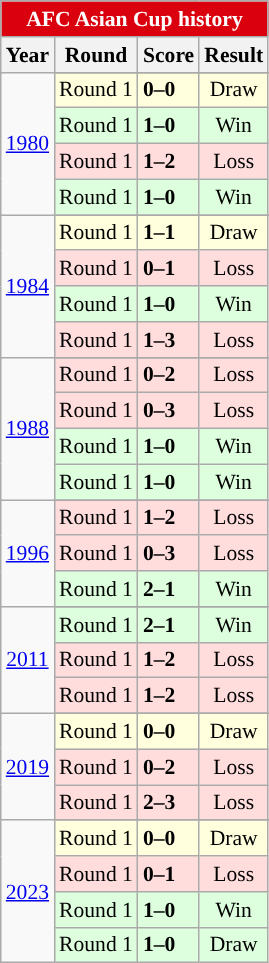<table class="wikitable" style="text-align: center;font-size:90%;">
<tr>
<th colspan=4 style="background: #db000d; color: #FFFFFF;">AFC Asian Cup history</th>
</tr>
<tr>
<th>Year</th>
<th>Round</th>
<th>Score</th>
<th>Result</th>
</tr>
<tr>
<td rowspan=5><a href='#'>1980</a></td>
</tr>
<tr bgcolor=#ffffdd>
<td>Round 1</td>
<td align="left"> <strong>0–0</strong> </td>
<td>Draw</td>
</tr>
<tr bgcolor=#ddffdd>
<td>Round 1</td>
<td align="left"> <strong>1–0</strong> </td>
<td>Win</td>
</tr>
<tr bgcolor=#ffdddd>
<td>Round 1</td>
<td align="left"> <strong>1–2</strong> </td>
<td>Loss</td>
</tr>
<tr bgcolor=#ddffdd>
<td>Round 1</td>
<td align="left"> <strong>1–0</strong> </td>
<td>Win</td>
</tr>
<tr>
<td rowspan=5><a href='#'>1984</a></td>
</tr>
<tr bgcolor=#ffffdd>
<td>Round 1</td>
<td align="left"> <strong>1–1</strong> </td>
<td>Draw</td>
</tr>
<tr bgcolor=#ffdddd>
<td>Round 1</td>
<td align="left"> <strong>0–1</strong> </td>
<td>Loss</td>
</tr>
<tr bgcolor=#ddffdd>
<td>Round 1</td>
<td align="left"> <strong>1–0</strong> </td>
<td>Win</td>
</tr>
<tr bgcolor=#ffdddd>
<td>Round 1</td>
<td align="left"> <strong>1–3</strong> </td>
<td>Loss</td>
</tr>
<tr>
<td rowspan=5><a href='#'>1988</a></td>
</tr>
<tr bgcolor=#ffdddd>
<td>Round 1</td>
<td align="left"> <strong>0–2</strong> </td>
<td>Loss</td>
</tr>
<tr bgcolor=#ffdddd>
<td>Round 1</td>
<td align="left"> <strong>0–3</strong> </td>
<td>Loss</td>
</tr>
<tr bgcolor=#ddffdd>
<td>Round 1</td>
<td align="left"> <strong>1–0</strong> </td>
<td>Win</td>
</tr>
<tr bgcolor=#ddffdd>
<td>Round 1</td>
<td align="left"> <strong>1–0</strong> </td>
<td>Win</td>
</tr>
<tr>
<td rowspan=4><a href='#'>1996</a></td>
</tr>
<tr bgcolor=#ffdddd>
<td>Round 1</td>
<td align="left"> <strong>1–2</strong> </td>
<td>Loss</td>
</tr>
<tr bgcolor=#ffdddd>
<td>Round 1</td>
<td align="left"> <strong>0–3</strong> </td>
<td>Loss</td>
</tr>
<tr bgcolor=#ddffdd>
<td>Round 1</td>
<td align="left"> <strong>2–1</strong> </td>
<td>Win</td>
</tr>
<tr>
<td rowspan=4><a href='#'>2011</a></td>
</tr>
<tr bgcolor=#ddffdd>
<td>Round 1</td>
<td align="left"> <strong>2–1</strong> </td>
<td>Win</td>
</tr>
<tr bgcolor=#ffdddd>
<td>Round 1</td>
<td align="left"> <strong>1–2</strong> </td>
<td>Loss</td>
</tr>
<tr bgcolor=#ffdddd>
<td>Round 1</td>
<td align="left"> <strong>1–2</strong> </td>
<td>Loss</td>
</tr>
<tr>
<td rowspan=4><a href='#'>2019</a></td>
</tr>
<tr bgcolor=#ffffdd>
<td>Round 1</td>
<td align="left"> <strong>0–0</strong> </td>
<td>Draw</td>
</tr>
<tr bgcolor=#ffdddd>
<td>Round 1</td>
<td align="left"> <strong>0–2</strong> </td>
<td>Loss</td>
</tr>
<tr bgcolor=#ffdddd>
<td>Round 1</td>
<td align="left"> <strong>2–3</strong> </td>
<td>Loss</td>
</tr>
<tr>
<td rowspan=5><a href='#'>2023</a></td>
</tr>
<tr bgcolor=#ffffdd>
<td>Round 1</td>
<td align="left"> <strong>0–0</strong> </td>
<td>Draw</td>
</tr>
<tr bgcolor=#ffdddd>
<td>Round 1</td>
<td align="left"> <strong>0–1</strong> </td>
<td>Loss</td>
</tr>
<tr bgcolor=#ddffdd>
<td>Round 1</td>
<td align="left"> <strong>1–0</strong> </td>
<td>Win</td>
</tr>
<tr bgcolor=#ddffdd>
<td>Round 1</td>
<td align="left"> <strong>1–0</strong> </td>
<td>Draw</td>
</tr>
</table>
